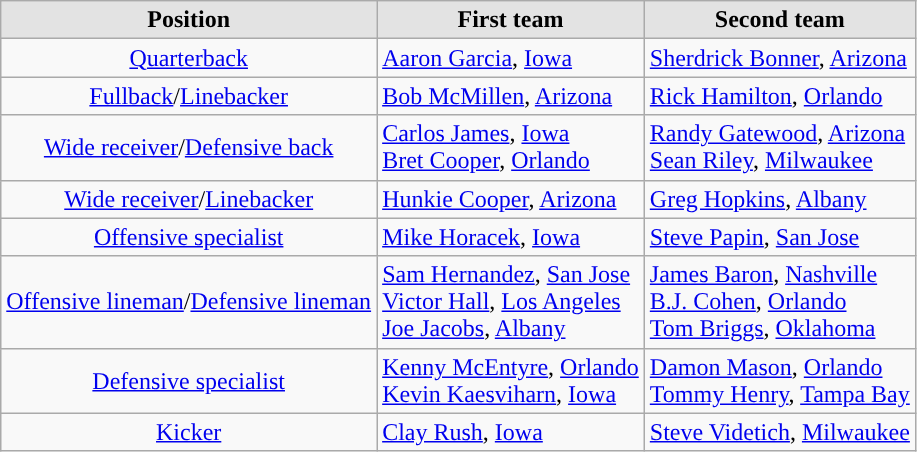<table class="wikitable">
<tr>
<th style="background:#e3e3e3;">Position</th>
<th style="background:#e3e3e3;">First team</th>
<th style="background:#e3e3e3;">Second team</th>
</tr>
<tr>
<td align=center><a href='#'>Quarterback</a></td>
<td><a href='#'>Aaron Garcia</a>, <a href='#'>Iowa</a></td>
<td><a href='#'>Sherdrick Bonner</a>, <a href='#'>Arizona</a></td>
</tr>
<tr>
<td align=center><a href='#'>Fullback</a>/<a href='#'>Linebacker</a></td>
<td><a href='#'>Bob McMillen</a>, <a href='#'>Arizona</a></td>
<td><a href='#'>Rick Hamilton</a>, <a href='#'>Orlando</a></td>
</tr>
<tr>
<td align=center><a href='#'>Wide receiver</a>/<a href='#'>Defensive back</a></td>
<td><a href='#'>Carlos James</a>, <a href='#'>Iowa</a><br><a href='#'>Bret Cooper</a>, <a href='#'>Orlando</a></td>
<td><a href='#'>Randy Gatewood</a>, <a href='#'>Arizona</a><br><a href='#'>Sean Riley</a>, <a href='#'>Milwaukee</a></td>
</tr>
<tr>
<td align=center><a href='#'>Wide receiver</a>/<a href='#'>Linebacker</a></td>
<td><a href='#'>Hunkie Cooper</a>, <a href='#'>Arizona</a></td>
<td><a href='#'>Greg Hopkins</a>, <a href='#'>Albany</a></td>
</tr>
<tr>
<td align=center><a href='#'>Offensive specialist</a></td>
<td><a href='#'>Mike Horacek</a>, <a href='#'>Iowa</a></td>
<td><a href='#'>Steve Papin</a>, <a href='#'>San Jose</a></td>
</tr>
<tr>
<td align=center><a href='#'>Offensive lineman</a>/<a href='#'>Defensive lineman</a></td>
<td><a href='#'>Sam Hernandez</a>, <a href='#'>San Jose</a><br><a href='#'>Victor Hall</a>, <a href='#'>Los Angeles</a><br><a href='#'>Joe Jacobs</a>, <a href='#'>Albany</a></td>
<td><a href='#'>James Baron</a>, <a href='#'>Nashville</a><br><a href='#'>B.J. Cohen</a>, <a href='#'>Orlando</a><br><a href='#'>Tom Briggs</a>, <a href='#'>Oklahoma</a></td>
</tr>
<tr>
<td align=center><a href='#'>Defensive specialist</a></td>
<td><a href='#'>Kenny McEntyre</a>, <a href='#'>Orlando</a><br><a href='#'>Kevin Kaesviharn</a>, <a href='#'>Iowa</a></td>
<td><a href='#'>Damon Mason</a>, <a href='#'>Orlando</a><br><a href='#'>Tommy Henry</a>, <a href='#'>Tampa Bay</a></td>
</tr>
<tr>
<td align=center><a href='#'>Kicker</a></td>
<td><a href='#'>Clay Rush</a>, <a href='#'>Iowa</a></td>
<td><a href='#'>Steve Videtich</a>, <a href='#'>Milwaukee</a></td>
</tr>
</table>
